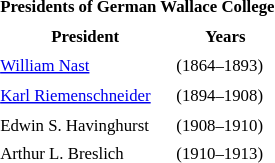<table class="nowrap toccolours"  style="float:right; margin-left:1em; font-size:70%; line-height:1.4em;" id="Presidents of German Wallace College">
<tr>
<th colspan="2" style="text-align:center; color:black;"><strong>Presidents of German Wallace College</strong></th>
</tr>
<tr>
<td style="text-align:center;"><strong>President</strong></td>
<td style="text-align:center;"><strong>Years</strong></td>
</tr>
<tr>
<td><a href='#'>William Nast</a></td>
<td>(1864–1893)</td>
</tr>
<tr>
<td><a href='#'>Karl Riemenschneider</a></td>
<td>(1894–1908)</td>
</tr>
<tr>
<td>Edwin S. Havinghurst</td>
<td>(1908–1910)</td>
</tr>
<tr>
<td>Arthur L. Breslich</td>
<td>(1910–1913)</td>
</tr>
</table>
